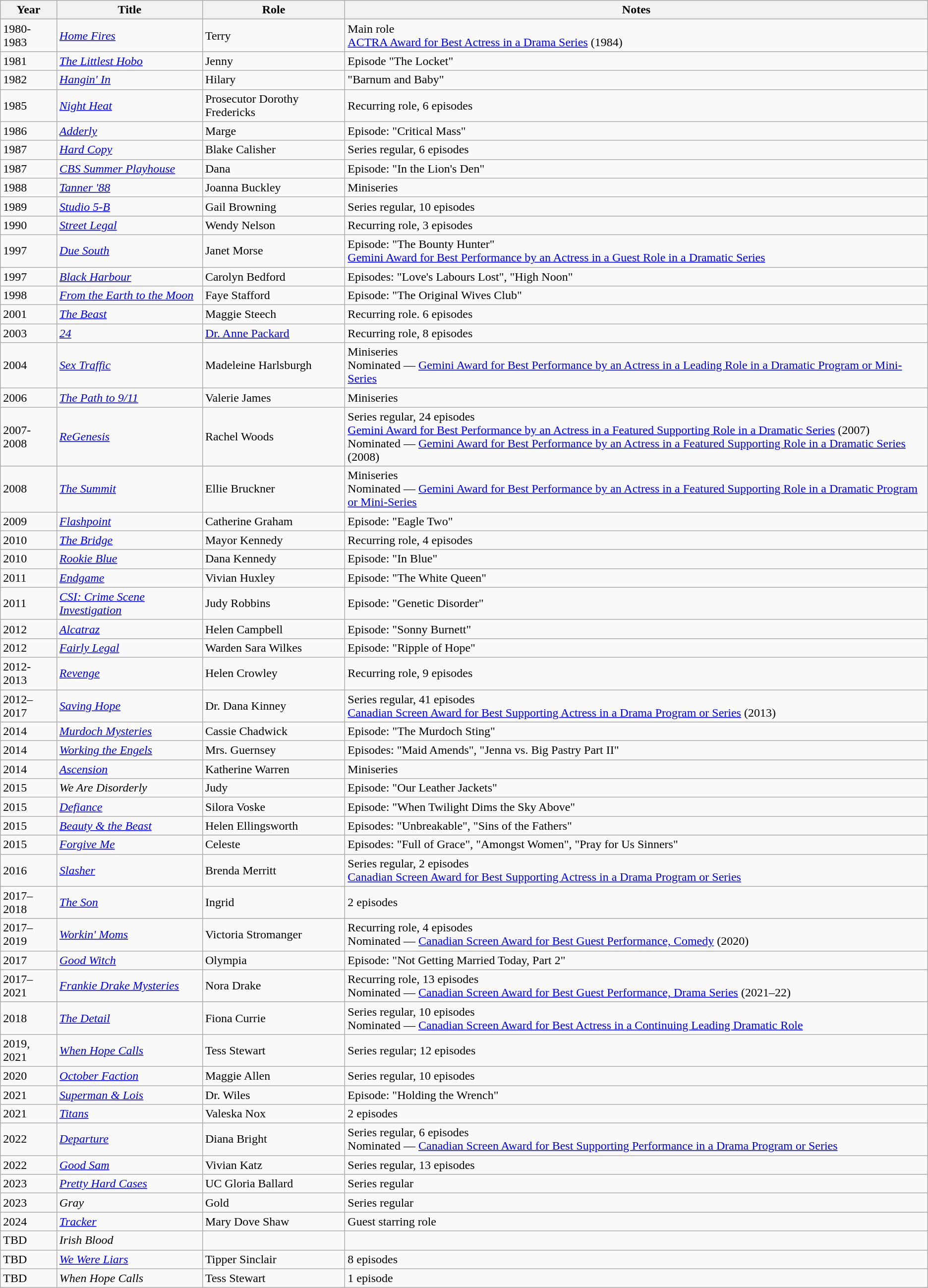<table class="wikitable sortable">
<tr>
<th>Year</th>
<th>Title</th>
<th>Role</th>
<th class="unsortable">Notes</th>
</tr>
<tr>
<td>1980-1983</td>
<td><em><a href='#'>Home Fires</a></em></td>
<td>Terry</td>
<td>Main role<br><a href='#'>ACTRA Award for Best Actress in a Drama Series</a> (1984)</td>
</tr>
<tr>
<td>1981</td>
<td data-sort-value="Littlest Hobo, The"><em><a href='#'>The Littlest Hobo</a></em></td>
<td>Jenny</td>
<td>Episode "The Locket"</td>
</tr>
<tr>
<td>1982</td>
<td><em><a href='#'>Hangin' In</a></em></td>
<td>Hilary</td>
<td>"Barnum and Baby"</td>
</tr>
<tr>
<td>1985</td>
<td><em><a href='#'>Night Heat</a></em></td>
<td>Prosecutor Dorothy Fredericks</td>
<td>Recurring role, 6 episodes</td>
</tr>
<tr>
<td>1986</td>
<td><em><a href='#'>Adderly</a></em></td>
<td>Marge</td>
<td>Episode: "Critical Mass"</td>
</tr>
<tr>
<td>1987</td>
<td><em><a href='#'>Hard Copy</a></em></td>
<td>Blake Calisher</td>
<td>Series regular, 6 episodes</td>
</tr>
<tr>
<td>1987</td>
<td><em><a href='#'>CBS Summer Playhouse</a></em></td>
<td>Dana</td>
<td>Episode: "In the Lion's Den"</td>
</tr>
<tr>
<td>1988</td>
<td><em><a href='#'>Tanner '88</a></em></td>
<td>Joanna Buckley</td>
<td>Miniseries</td>
</tr>
<tr>
<td>1989</td>
<td><em><a href='#'>Studio 5-B</a></em></td>
<td>Gail Browning</td>
<td>Series regular, 10 episodes</td>
</tr>
<tr>
<td>1990</td>
<td><em><a href='#'>Street Legal</a></em></td>
<td>Wendy Nelson</td>
<td>Recurring role, 3 episodes</td>
</tr>
<tr>
<td>1997</td>
<td><em><a href='#'>Due South</a></em></td>
<td>Janet Morse</td>
<td>Episode: "The Bounty Hunter"<br><a href='#'>Gemini Award for Best Performance by an Actress in a Guest Role in a Dramatic Series</a></td>
</tr>
<tr>
<td>1997</td>
<td><em><a href='#'>Black Harbour</a></em></td>
<td>Carolyn Bedford</td>
<td>Episodes: "Love's Labours Lost", "High Noon"</td>
</tr>
<tr>
<td>1998</td>
<td><em><a href='#'>From the Earth to the Moon</a></em></td>
<td>Faye Stafford</td>
<td>Episode: "The Original Wives Club"</td>
</tr>
<tr>
<td>2001</td>
<td data-sort-value="Beast, The"><em><a href='#'>The Beast</a></em></td>
<td>Maggie Steech</td>
<td>Recurring role. 6 episodes</td>
</tr>
<tr>
<td>2003</td>
<td><em><a href='#'>24</a></em></td>
<td><a href='#'>Dr. Anne Packard</a></td>
<td>Recurring role, 8 episodes</td>
</tr>
<tr>
<td>2004</td>
<td><em><a href='#'>Sex Traffic</a></em></td>
<td>Madeleine Harlsburgh</td>
<td>Miniseries<br>Nominated — <a href='#'>Gemini Award for Best Performance by an Actress in a Leading Role in a Dramatic Program or Mini-Series</a></td>
</tr>
<tr>
<td>2006</td>
<td data-sort-value="Path to 9/11, The"><em><a href='#'>The Path to 9/11</a></em></td>
<td>Valerie James</td>
<td>Miniseries</td>
</tr>
<tr>
<td>2007-2008</td>
<td><em><a href='#'>ReGenesis</a></em></td>
<td>Rachel Woods</td>
<td>Series regular, 24 episodes<br><a href='#'>Gemini Award for Best Performance by an Actress in a Featured Supporting Role in a Dramatic Series</a> (2007)<br>Nominated — <a href='#'>Gemini Award for Best Performance by an Actress in a Featured Supporting Role in a Dramatic Series</a> (2008)</td>
</tr>
<tr>
<td>2008</td>
<td data-sort-value="Summit, The"><em><a href='#'>The Summit</a></em></td>
<td>Ellie Bruckner</td>
<td>Miniseries<br>Nominated — <a href='#'>Gemini Award for Best Performance by an Actress in a Featured Supporting Role in a Dramatic Program or Mini-Series</a></td>
</tr>
<tr>
<td>2009</td>
<td><em><a href='#'>Flashpoint</a></em></td>
<td>Catherine Graham</td>
<td>Episode: "Eagle Two"</td>
</tr>
<tr>
<td>2010</td>
<td data-sort-value="Bridge, The"><em><a href='#'>The Bridge</a></em></td>
<td>Mayor Kennedy</td>
<td>Recurring role, 4 episodes</td>
</tr>
<tr>
<td>2010</td>
<td><em><a href='#'>Rookie Blue</a></em></td>
<td>Dana Kennedy</td>
<td>Episode: "In Blue"</td>
</tr>
<tr>
<td>2011</td>
<td><em><a href='#'>Endgame</a></em></td>
<td>Vivian Huxley</td>
<td>Episode: "The White Queen"</td>
</tr>
<tr>
<td>2011</td>
<td><em><a href='#'>CSI: Crime Scene Investigation</a></em></td>
<td>Judy Robbins</td>
<td>Episode: "Genetic Disorder"</td>
</tr>
<tr>
<td>2012</td>
<td><em><a href='#'>Alcatraz</a></em></td>
<td>Helen Campbell</td>
<td>Episode: "Sonny Burnett"</td>
</tr>
<tr>
<td>2012</td>
<td><em><a href='#'>Fairly Legal</a></em></td>
<td>Warden Sara Wilkes</td>
<td>Episode: "Ripple of Hope"</td>
</tr>
<tr>
<td>2012-2013</td>
<td><em><a href='#'>Revenge</a></em></td>
<td>Helen Crowley</td>
<td>Recurring role, 9 episodes</td>
</tr>
<tr>
<td>2012–2017</td>
<td><em><a href='#'>Saving Hope</a></em></td>
<td>Dr. Dana Kinney</td>
<td>Series regular, 41 episodes<br><a href='#'>Canadian Screen Award for Best Supporting Actress in a Drama Program or Series</a> (2013)</td>
</tr>
<tr>
<td>2014</td>
<td><em><a href='#'>Murdoch Mysteries</a></em></td>
<td>Cassie Chadwick</td>
<td>Episode: "The Murdoch Sting"</td>
</tr>
<tr>
<td>2014</td>
<td><em><a href='#'>Working the Engels</a></em></td>
<td>Mrs. Guernsey</td>
<td>Episodes: "Maid Amends", "Jenna vs. Big Pastry Part II"</td>
</tr>
<tr>
<td>2014</td>
<td><em><a href='#'>Ascension</a></em></td>
<td>Katherine Warren</td>
<td>Miniseries</td>
</tr>
<tr>
<td>2015</td>
<td><em>We Are Disorderly</em></td>
<td>Judy</td>
<td>Episode: "Our Leather Jackets"</td>
</tr>
<tr>
<td>2015</td>
<td><em><a href='#'>Defiance</a></em></td>
<td>Silora Voske</td>
<td>Episode: "When Twilight Dims the Sky Above"</td>
</tr>
<tr>
<td>2015</td>
<td><em><a href='#'>Beauty & the Beast</a></em></td>
<td>Helen Ellingsworth</td>
<td>Episodes: "Unbreakable", "Sins of the Fathers"</td>
</tr>
<tr>
<td>2015</td>
<td><em><a href='#'>Forgive Me</a></em></td>
<td>Celeste</td>
<td>Episodes: "Full of Grace", "Amongst Women", "Pray for Us Sinners"</td>
</tr>
<tr>
<td>2016</td>
<td><em><a href='#'>Slasher</a></em></td>
<td>Brenda Merritt</td>
<td>Series regular, 2 episodes<br><a href='#'>Canadian Screen Award for Best Supporting Actress in a Drama Program or Series</a></td>
</tr>
<tr>
<td>2017–2018</td>
<td data-sort-value="Son, The"><em><a href='#'>The Son</a></em></td>
<td>Ingrid</td>
<td>2 episodes</td>
</tr>
<tr>
<td>2017–2019</td>
<td><em><a href='#'>Workin' Moms</a></em></td>
<td>Victoria Stromanger</td>
<td>Recurring role, 4 episodes<br>Nominated — <a href='#'>Canadian Screen Award for Best Guest Performance, Comedy</a> (2020)</td>
</tr>
<tr>
<td>2017</td>
<td><em><a href='#'>Good Witch</a></em></td>
<td>Olympia</td>
<td>Episode: "Not Getting Married Today, Part 2"</td>
</tr>
<tr>
<td>2017–2021</td>
<td><em><a href='#'>Frankie Drake Mysteries</a></em></td>
<td>Nora Drake</td>
<td>Recurring role, 13 episodes<br>Nominated — <a href='#'>Canadian Screen Award for Best Guest Performance, Drama Series</a> (2021–22)</td>
</tr>
<tr>
<td>2018</td>
<td data-sort-value="Detail, The"><em><a href='#'>The Detail</a></em></td>
<td>Fiona Currie</td>
<td>Series regular, 10 episodes<br>Nominated — <a href='#'>Canadian Screen Award for Best Actress in a Continuing Leading Dramatic Role</a></td>
</tr>
<tr>
<td>2019, 2021</td>
<td><em><a href='#'>When Hope Calls</a></em></td>
<td>Tess Stewart</td>
<td>Series regular; 12 episodes</td>
</tr>
<tr>
<td>2020</td>
<td><em><a href='#'>October Faction</a></em></td>
<td>Maggie Allen</td>
<td>Series regular, 10 episodes</td>
</tr>
<tr>
<td>2021</td>
<td><em><a href='#'>Superman & Lois</a></em></td>
<td>Dr. Wiles</td>
<td>Episode: "Holding the Wrench"</td>
</tr>
<tr>
<td>2021</td>
<td><em><a href='#'>Titans</a></em></td>
<td>Valeska Nox</td>
<td>2 episodes</td>
</tr>
<tr>
<td>2022</td>
<td><em><a href='#'>Departure</a></em></td>
<td>Diana Bright</td>
<td>Series regular, 6 episodes<br>Nominated — <a href='#'>Canadian Screen Award for Best Supporting Performance in a Drama Program or Series</a></td>
</tr>
<tr>
<td>2022</td>
<td><em><a href='#'>Good Sam</a></em></td>
<td>Vivian Katz</td>
<td>Series regular, 13 episodes</td>
</tr>
<tr>
<td>2023</td>
<td><em><a href='#'>Pretty Hard Cases</a></em></td>
<td>UC Gloria Ballard</td>
<td>Series regular</td>
</tr>
<tr>
<td>2023</td>
<td><em>Gray</em></td>
<td>Gold</td>
<td>Series regular</td>
</tr>
<tr>
<td>2024</td>
<td><em><a href='#'>Tracker</a></em></td>
<td>Mary Dove Shaw</td>
<td>Guest starring role</td>
</tr>
<tr>
<td>TBD</td>
<td><em>Irish Blood</em></td>
<td></td>
<td></td>
</tr>
<tr>
<td>TBD</td>
<td><em><a href='#'>We Were Liars</a></em></td>
<td>Tipper Sinclair</td>
<td>8 episodes</td>
</tr>
<tr>
<td>TBD</td>
<td><em>When Hope Calls</em></td>
<td>Tess Stewart</td>
<td>1 episode</td>
</tr>
</table>
